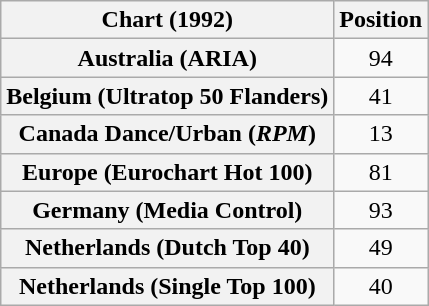<table class="wikitable sortable plainrowheaders" style="text-align:center">
<tr>
<th>Chart (1992)</th>
<th>Position</th>
</tr>
<tr>
<th scope="row">Australia (ARIA)</th>
<td>94</td>
</tr>
<tr>
<th scope="row">Belgium (Ultratop 50 Flanders)</th>
<td>41</td>
</tr>
<tr>
<th scope="row">Canada Dance/Urban (<em>RPM</em>)</th>
<td>13</td>
</tr>
<tr>
<th scope="row">Europe (Eurochart Hot 100)</th>
<td>81</td>
</tr>
<tr>
<th scope="row">Germany (Media Control)</th>
<td>93</td>
</tr>
<tr>
<th scope="row">Netherlands (Dutch Top 40)</th>
<td>49</td>
</tr>
<tr>
<th scope="row">Netherlands (Single Top 100)</th>
<td>40</td>
</tr>
</table>
